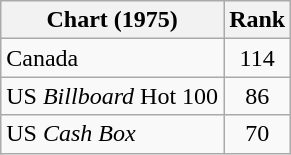<table class="wikitable sortable">
<tr>
<th align="left">Chart (1975)</th>
<th style="text-align:center;">Rank</th>
</tr>
<tr>
<td>Canada</td>
<td style="text-align:center;">114</td>
</tr>
<tr>
<td>US <em>Billboard</em> Hot 100</td>
<td style="text-align:center;">86</td>
</tr>
<tr>
<td>US <em>Cash Box</em></td>
<td style="text-align:center;">70</td>
</tr>
</table>
